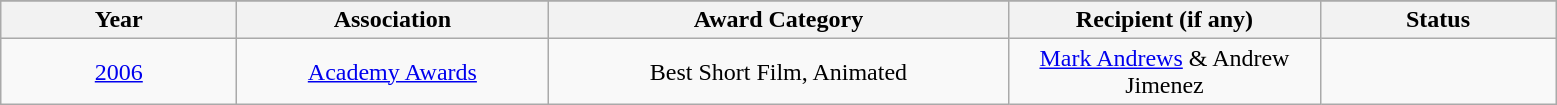<table class="wikitable sortable" style="text-align: center">
<tr>
</tr>
<tr>
<th width="150"><strong>Year</strong></th>
<th width="200"><strong>Association</strong></th>
<th width="300"><strong>Award Category</strong></th>
<th width="200"><strong>Recipient (if any)</strong></th>
<th width="150"><strong>Status</strong></th>
</tr>
<tr>
<td><a href='#'>2006</a></td>
<td><a href='#'>Academy Awards</a></td>
<td>Best Short Film, Animated</td>
<td><a href='#'>Mark Andrews</a> & Andrew Jimenez</td>
<td></td>
</tr>
</table>
